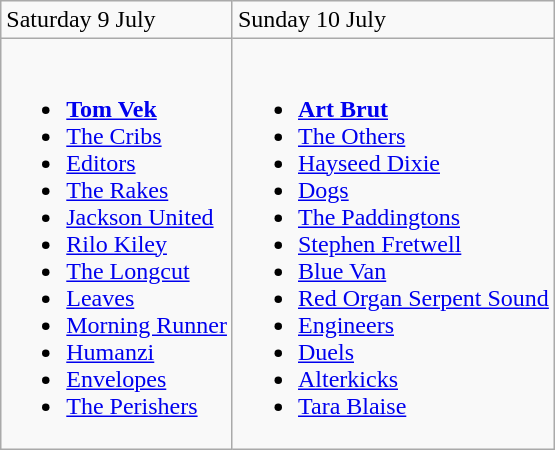<table class="wikitable">
<tr>
<td>Saturday 9 July</td>
<td>Sunday 10 July</td>
</tr>
<tr valign="top">
<td><br><ul><li><strong><a href='#'>Tom Vek</a></strong></li><li><a href='#'>The Cribs</a></li><li><a href='#'>Editors</a></li><li><a href='#'>The Rakes</a></li><li><a href='#'>Jackson United</a></li><li><a href='#'>Rilo Kiley</a></li><li><a href='#'>The Longcut</a></li><li><a href='#'>Leaves</a></li><li><a href='#'>Morning Runner</a></li><li><a href='#'>Humanzi</a></li><li><a href='#'>Envelopes</a></li><li><a href='#'>The Perishers</a></li></ul></td>
<td><br><ul><li><strong><a href='#'>Art Brut</a></strong></li><li><a href='#'>The Others</a></li><li><a href='#'>Hayseed Dixie</a></li><li><a href='#'>Dogs</a></li><li><a href='#'>The Paddingtons</a></li><li><a href='#'>Stephen Fretwell</a></li><li><a href='#'>Blue Van</a></li><li><a href='#'>Red Organ Serpent Sound</a></li><li><a href='#'>Engineers</a></li><li><a href='#'>Duels</a></li><li><a href='#'>Alterkicks</a></li><li><a href='#'>Tara Blaise</a></li></ul></td>
</tr>
</table>
